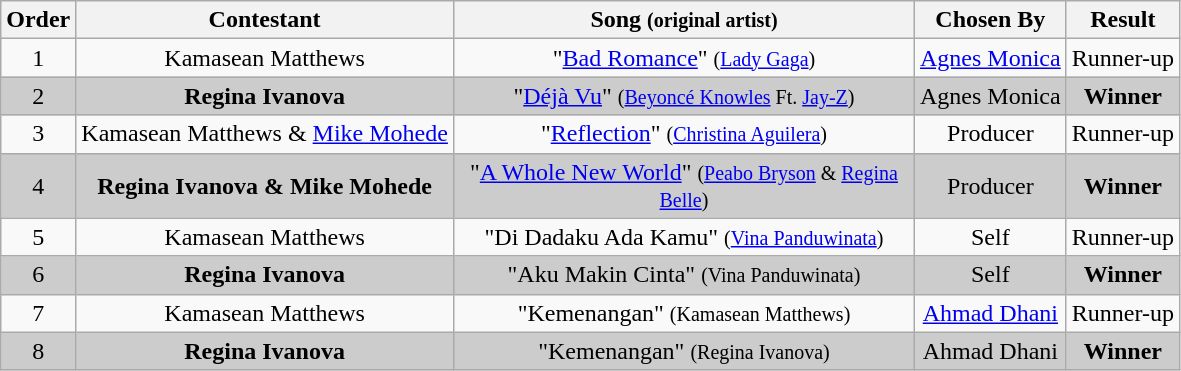<table class="wikitable plainrowheaders" style="text-align:center;">
<tr>
<th scope="col">Order</th>
<th scope="col">Contestant</th>
<th style="width:300px;" scope="col">Song <small>(original artist)</small></th>
<th scope="col">Chosen By</th>
<th scope="col">Result</th>
</tr>
<tr>
<td>1</td>
<td>Kamasean Matthews</td>
<td>"<a href='#'>Bad Romance</a>" <small>(<a href='#'>Lady Gaga</a>)</small></td>
<td><a href='#'>Agnes Monica</a></td>
<td>Runner-up</td>
</tr>
<tr style="background:#ccc;">
<td>2</td>
<td><strong>Regina Ivanova</strong></td>
<td>"<a href='#'>Déjà Vu</a>" <small>(<a href='#'>Beyoncé Knowles</a> Ft. <a href='#'>Jay-Z</a>)</small></td>
<td>Agnes Monica</td>
<td><strong>Winner</strong></td>
</tr>
<tr>
<td>3</td>
<td>Kamasean Matthews & <a href='#'>Mike Mohede</a></td>
<td>"<a href='#'>Reflection</a>" <small>(<a href='#'>Christina Aguilera</a>)</small></td>
<td>Producer</td>
<td>Runner-up</td>
</tr>
<tr style="background:#ccc;">
<td>4</td>
<td><strong>Regina Ivanova & Mike Mohede</strong></td>
<td>"<a href='#'>A Whole New World</a>" <small>(<a href='#'>Peabo Bryson</a> & <a href='#'>Regina Belle</a>)</small></td>
<td>Producer</td>
<td><strong>Winner</strong></td>
</tr>
<tr>
<td>5</td>
<td>Kamasean Matthews</td>
<td>"Di Dadaku Ada Kamu" <small>(<a href='#'>Vina Panduwinata</a>)</small></td>
<td>Self</td>
<td>Runner-up</td>
</tr>
<tr style="background:#ccc;">
<td>6</td>
<td><strong>Regina Ivanova</strong></td>
<td>"Aku Makin Cinta" <small>(Vina Panduwinata)</small></td>
<td>Self</td>
<td><strong>Winner</strong></td>
</tr>
<tr>
<td>7</td>
<td>Kamasean Matthews</td>
<td>"Kemenangan" <small>(Kamasean Matthews)</small></td>
<td><a href='#'>Ahmad Dhani</a></td>
<td>Runner-up</td>
</tr>
<tr style="background:#ccc;">
<td>8</td>
<td><strong>Regina Ivanova</strong></td>
<td>"Kemenangan" <small>(Regina Ivanova)</small></td>
<td>Ahmad Dhani</td>
<td><strong>Winner</strong></td>
</tr>
</table>
